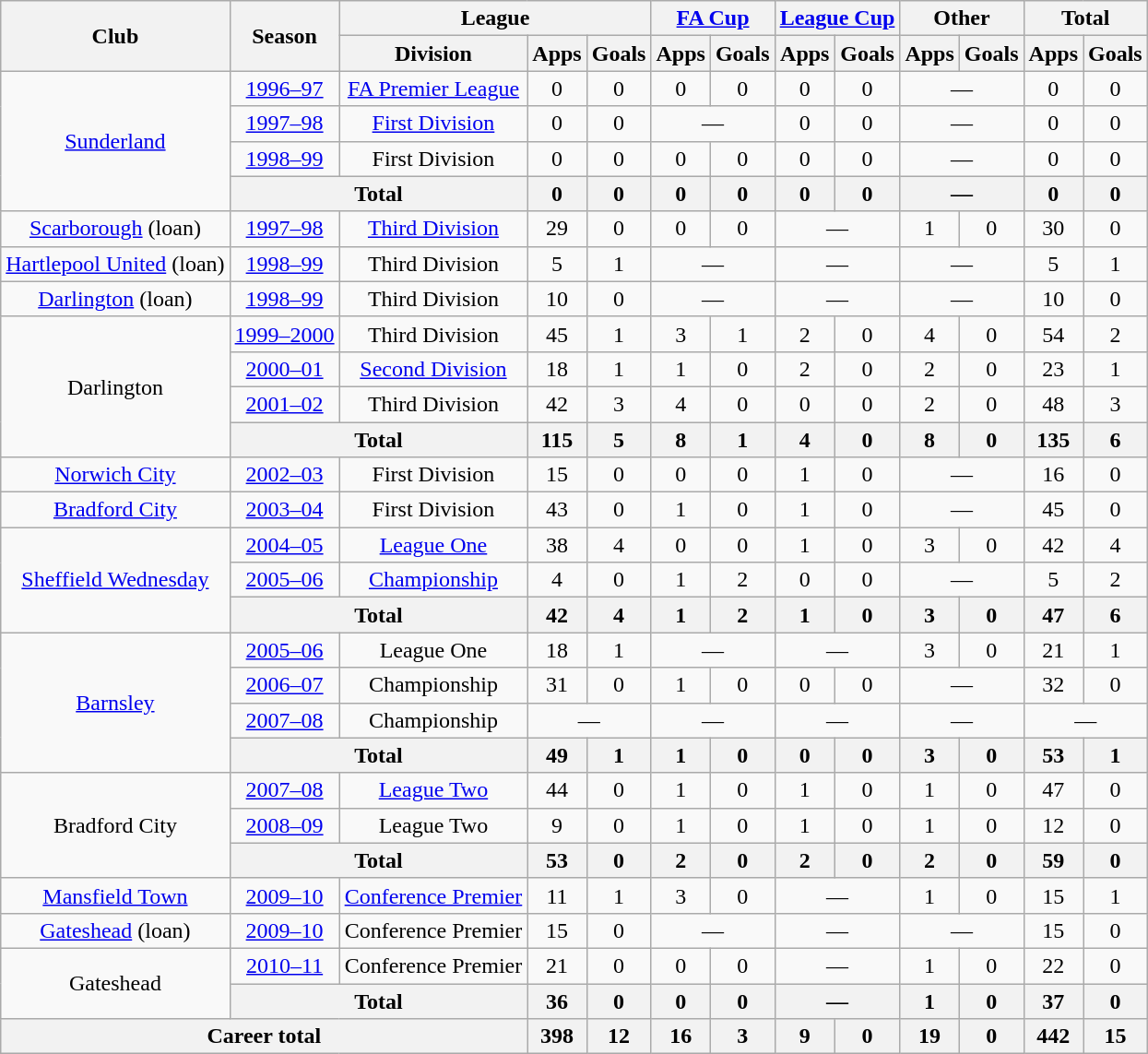<table class="wikitable" style="text-align:center">
<tr>
<th rowspan="2">Club</th>
<th rowspan="2">Season</th>
<th colspan="3">League</th>
<th colspan="2"><a href='#'>FA Cup</a></th>
<th colspan="2"><a href='#'>League Cup</a></th>
<th colspan="2">Other</th>
<th colspan="2">Total</th>
</tr>
<tr>
<th>Division</th>
<th>Apps</th>
<th>Goals</th>
<th>Apps</th>
<th>Goals</th>
<th>Apps</th>
<th>Goals</th>
<th>Apps</th>
<th>Goals</th>
<th>Apps</th>
<th>Goals</th>
</tr>
<tr>
<td rowspan="4"><a href='#'>Sunderland</a></td>
<td><a href='#'>1996–97</a></td>
<td><a href='#'>FA Premier League</a></td>
<td>0</td>
<td>0</td>
<td>0</td>
<td>0</td>
<td>0</td>
<td>0</td>
<td colspan="2">—</td>
<td>0</td>
<td>0</td>
</tr>
<tr>
<td><a href='#'>1997–98</a></td>
<td><a href='#'>First Division</a></td>
<td>0</td>
<td>0</td>
<td colspan="2">—</td>
<td>0</td>
<td>0</td>
<td colspan="2">—</td>
<td>0</td>
<td>0</td>
</tr>
<tr>
<td><a href='#'>1998–99</a></td>
<td>First Division</td>
<td>0</td>
<td>0</td>
<td>0</td>
<td>0</td>
<td>0</td>
<td>0</td>
<td colspan="2">—</td>
<td>0</td>
<td>0</td>
</tr>
<tr>
<th colspan="2">Total</th>
<th>0</th>
<th>0</th>
<th>0</th>
<th>0</th>
<th>0</th>
<th>0</th>
<th colspan="2">—</th>
<th>0</th>
<th>0</th>
</tr>
<tr>
<td><a href='#'>Scarborough</a> (loan)</td>
<td><a href='#'>1997–98</a></td>
<td><a href='#'>Third Division</a></td>
<td>29</td>
<td>0</td>
<td>0</td>
<td>0</td>
<td colspan="2">—</td>
<td>1</td>
<td>0</td>
<td>30</td>
<td>0</td>
</tr>
<tr>
<td><a href='#'>Hartlepool United</a> (loan)</td>
<td><a href='#'>1998–99</a></td>
<td>Third Division</td>
<td>5</td>
<td>1</td>
<td colspan="2">—</td>
<td colspan="2">—</td>
<td colspan="2">—</td>
<td>5</td>
<td>1</td>
</tr>
<tr>
<td><a href='#'>Darlington</a> (loan)</td>
<td><a href='#'>1998–99</a></td>
<td>Third Division</td>
<td>10</td>
<td>0</td>
<td colspan="2">—</td>
<td colspan="2">—</td>
<td colspan="2">—</td>
<td>10</td>
<td>0</td>
</tr>
<tr>
<td rowspan="4">Darlington</td>
<td><a href='#'>1999–2000</a></td>
<td>Third Division</td>
<td>45</td>
<td>1</td>
<td>3</td>
<td>1</td>
<td>2</td>
<td>0</td>
<td>4</td>
<td>0</td>
<td>54</td>
<td>2</td>
</tr>
<tr>
<td><a href='#'>2000–01</a></td>
<td><a href='#'>Second Division</a></td>
<td>18</td>
<td>1</td>
<td>1</td>
<td>0</td>
<td>2</td>
<td>0</td>
<td>2</td>
<td>0</td>
<td>23</td>
<td>1</td>
</tr>
<tr>
<td><a href='#'>2001–02</a></td>
<td>Third Division</td>
<td>42</td>
<td>3</td>
<td>4</td>
<td>0</td>
<td>0</td>
<td>0</td>
<td>2</td>
<td>0</td>
<td>48</td>
<td>3</td>
</tr>
<tr>
<th colspan="2">Total</th>
<th>115</th>
<th>5</th>
<th>8</th>
<th>1</th>
<th>4</th>
<th>0</th>
<th>8</th>
<th>0</th>
<th>135</th>
<th>6</th>
</tr>
<tr>
<td><a href='#'>Norwich City</a></td>
<td><a href='#'>2002–03</a></td>
<td>First Division</td>
<td>15</td>
<td>0</td>
<td>0</td>
<td>0</td>
<td>1</td>
<td>0</td>
<td colspan="2">—</td>
<td>16</td>
<td>0</td>
</tr>
<tr>
<td><a href='#'>Bradford City</a></td>
<td><a href='#'>2003–04</a></td>
<td>First Division</td>
<td>43</td>
<td>0</td>
<td>1</td>
<td>0</td>
<td>1</td>
<td>0</td>
<td colspan="2">—</td>
<td>45</td>
<td>0</td>
</tr>
<tr>
<td rowspan="3"><a href='#'>Sheffield Wednesday</a></td>
<td><a href='#'>2004–05</a></td>
<td><a href='#'>League One</a></td>
<td>38</td>
<td>4</td>
<td>0</td>
<td>0</td>
<td>1</td>
<td>0</td>
<td>3</td>
<td>0</td>
<td>42</td>
<td>4</td>
</tr>
<tr>
<td><a href='#'>2005–06</a></td>
<td><a href='#'>Championship</a></td>
<td>4</td>
<td>0</td>
<td>1</td>
<td>2</td>
<td>0</td>
<td>0</td>
<td colspan="2">—</td>
<td>5</td>
<td>2</td>
</tr>
<tr>
<th colspan="2">Total</th>
<th>42</th>
<th>4</th>
<th>1</th>
<th>2</th>
<th>1</th>
<th>0</th>
<th>3</th>
<th>0</th>
<th>47</th>
<th>6</th>
</tr>
<tr>
<td rowspan="4"><a href='#'>Barnsley</a></td>
<td><a href='#'>2005–06</a></td>
<td>League One</td>
<td>18</td>
<td>1</td>
<td colspan="2">—</td>
<td colspan="2">—</td>
<td>3</td>
<td>0</td>
<td>21</td>
<td>1</td>
</tr>
<tr>
<td><a href='#'>2006–07</a></td>
<td>Championship</td>
<td>31</td>
<td>0</td>
<td>1</td>
<td>0</td>
<td>0</td>
<td>0</td>
<td colspan="2">—</td>
<td>32</td>
<td>0</td>
</tr>
<tr>
<td><a href='#'>2007–08</a></td>
<td>Championship</td>
<td colspan="2">—</td>
<td colspan="2">—</td>
<td colspan="2">—</td>
<td colspan="2">—</td>
<td colspan="2">—</td>
</tr>
<tr>
<th colspan="2">Total</th>
<th>49</th>
<th>1</th>
<th>1</th>
<th>0</th>
<th>0</th>
<th>0</th>
<th>3</th>
<th>0</th>
<th>53</th>
<th>1</th>
</tr>
<tr>
<td rowspan="3">Bradford City</td>
<td><a href='#'>2007–08</a></td>
<td><a href='#'>League Two</a></td>
<td>44</td>
<td>0</td>
<td>1</td>
<td>0</td>
<td>1</td>
<td>0</td>
<td>1</td>
<td>0</td>
<td>47</td>
<td>0</td>
</tr>
<tr>
<td><a href='#'>2008–09</a></td>
<td>League Two</td>
<td>9</td>
<td>0</td>
<td>1</td>
<td>0</td>
<td>1</td>
<td>0</td>
<td>1</td>
<td>0</td>
<td>12</td>
<td>0</td>
</tr>
<tr>
<th colspan="2">Total</th>
<th>53</th>
<th>0</th>
<th>2</th>
<th>0</th>
<th>2</th>
<th>0</th>
<th>2</th>
<th>0</th>
<th>59</th>
<th>0</th>
</tr>
<tr>
<td><a href='#'>Mansfield Town</a></td>
<td><a href='#'>2009–10</a></td>
<td><a href='#'>Conference Premier</a></td>
<td>11</td>
<td>1</td>
<td>3</td>
<td>0</td>
<td colspan="2">—</td>
<td>1</td>
<td>0</td>
<td>15</td>
<td>1</td>
</tr>
<tr>
<td><a href='#'>Gateshead</a> (loan)</td>
<td><a href='#'>2009–10</a></td>
<td>Conference Premier</td>
<td>15</td>
<td>0</td>
<td colspan="2">—</td>
<td colspan="2">—</td>
<td colspan="2">—</td>
<td>15</td>
<td>0</td>
</tr>
<tr>
<td rowspan="2">Gateshead</td>
<td><a href='#'>2010–11</a></td>
<td>Conference Premier</td>
<td>21</td>
<td>0</td>
<td>0</td>
<td>0</td>
<td colspan="2">—</td>
<td>1</td>
<td>0</td>
<td>22</td>
<td>0</td>
</tr>
<tr>
<th colspan="2">Total</th>
<th>36</th>
<th>0</th>
<th>0</th>
<th>0</th>
<th colspan="2">—</th>
<th>1</th>
<th>0</th>
<th>37</th>
<th>0</th>
</tr>
<tr>
<th colspan="3">Career total</th>
<th>398</th>
<th>12</th>
<th>16</th>
<th>3</th>
<th>9</th>
<th>0</th>
<th>19</th>
<th>0</th>
<th>442</th>
<th>15</th>
</tr>
</table>
